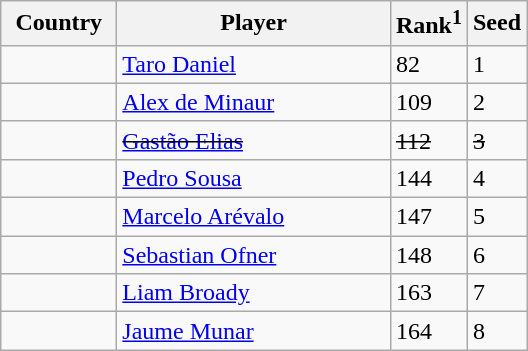<table class="sortable wikitable">
<tr>
<th width="70">Country</th>
<th width="175">Player</th>
<th>Rank<sup>1</sup></th>
<th>Seed</th>
</tr>
<tr>
<td></td>
<td><a href='#'>Taro Daniel</a></td>
<td>82</td>
<td>1</td>
</tr>
<tr>
<td></td>
<td><a href='#'>Alex de Minaur</a></td>
<td>109</td>
<td>2</td>
</tr>
<tr>
<td><s></s></td>
<td><s><a href='#'>Gastão Elias</a></s></td>
<td><s>112</s></td>
<td><s>3</s></td>
</tr>
<tr>
<td></td>
<td><a href='#'>Pedro Sousa</a></td>
<td>144</td>
<td>4</td>
</tr>
<tr>
<td></td>
<td><a href='#'>Marcelo Arévalo</a></td>
<td>147</td>
<td>5</td>
</tr>
<tr>
<td></td>
<td><a href='#'>Sebastian Ofner</a></td>
<td>148</td>
<td>6</td>
</tr>
<tr>
<td></td>
<td><a href='#'>Liam Broady</a></td>
<td>163</td>
<td>7</td>
</tr>
<tr>
<td></td>
<td><a href='#'>Jaume Munar</a></td>
<td>164</td>
<td>8</td>
</tr>
</table>
